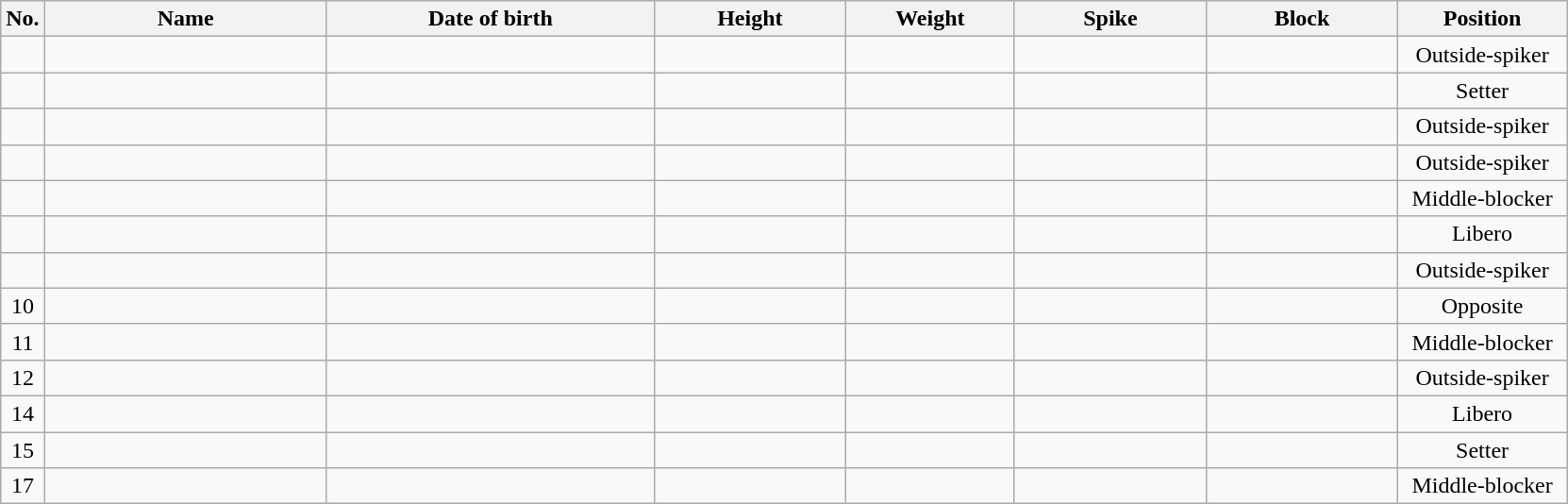<table class="wikitable sortable" style="font-size:100%; text-align:center;">
<tr>
<th>No.</th>
<th style="width:12em">Name</th>
<th style="width:14em">Date of birth</th>
<th style="width:8em">Height</th>
<th style="width:7em">Weight</th>
<th style="width:8em">Spike</th>
<th style="width:8em">Block</th>
<th style="width:7em">Position</th>
</tr>
<tr>
<td></td>
<td align=left> </td>
<td align=right></td>
<td></td>
<td></td>
<td></td>
<td></td>
<td>Outside-spiker</td>
</tr>
<tr>
<td></td>
<td align=left> </td>
<td align=right></td>
<td></td>
<td></td>
<td></td>
<td></td>
<td>Setter</td>
</tr>
<tr>
<td></td>
<td align=left> </td>
<td align=right></td>
<td></td>
<td></td>
<td></td>
<td></td>
<td>Outside-spiker</td>
</tr>
<tr>
<td></td>
<td align=left> </td>
<td align=right></td>
<td></td>
<td></td>
<td></td>
<td></td>
<td>Outside-spiker</td>
</tr>
<tr>
<td></td>
<td align=left> </td>
<td align=right></td>
<td></td>
<td></td>
<td></td>
<td></td>
<td>Middle-blocker</td>
</tr>
<tr>
<td></td>
<td align=left> </td>
<td align=right></td>
<td></td>
<td></td>
<td></td>
<td></td>
<td>Libero</td>
</tr>
<tr>
<td></td>
<td align=left> </td>
<td align=right></td>
<td></td>
<td></td>
<td></td>
<td></td>
<td>Outside-spiker</td>
</tr>
<tr>
<td>10</td>
<td align=left> </td>
<td align=right></td>
<td></td>
<td></td>
<td></td>
<td></td>
<td>Opposite</td>
</tr>
<tr>
<td>11</td>
<td align=left> </td>
<td align=right></td>
<td></td>
<td></td>
<td></td>
<td></td>
<td>Middle-blocker</td>
</tr>
<tr>
<td>12</td>
<td align=left> </td>
<td align=right></td>
<td></td>
<td></td>
<td></td>
<td></td>
<td>Outside-spiker</td>
</tr>
<tr>
<td>14</td>
<td align=left> </td>
<td align=right></td>
<td></td>
<td></td>
<td></td>
<td></td>
<td>Libero</td>
</tr>
<tr>
<td>15</td>
<td align=left> </td>
<td align=right></td>
<td></td>
<td></td>
<td></td>
<td></td>
<td>Setter</td>
</tr>
<tr>
<td>17</td>
<td align=left> </td>
<td align=right></td>
<td></td>
<td></td>
<td></td>
<td></td>
<td>Middle-blocker</td>
</tr>
</table>
